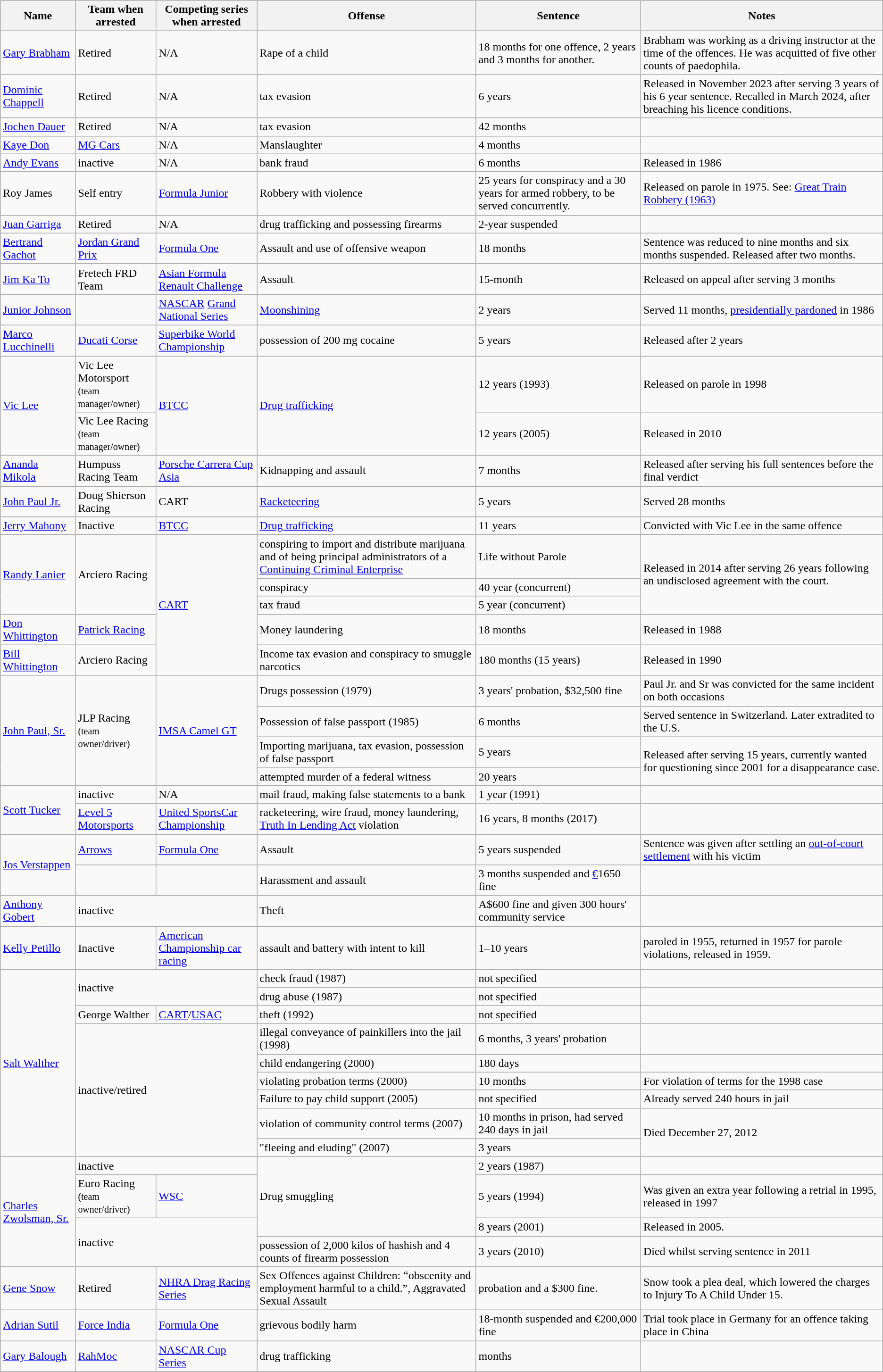<table class="wikitable">
<tr>
<th>Name</th>
<th>Team when arrested</th>
<th>Competing series when arrested</th>
<th>Offense</th>
<th>Sentence</th>
<th>Notes</th>
</tr>
<tr>
<td><a href='#'>Gary Brabham</a></td>
<td>Retired</td>
<td>N/A</td>
<td>Rape of a child</td>
<td>18 months for one offence, 2 years and 3 months for another.</td>
<td>Brabham was working as a driving instructor at the time of the offences. He was acquitted of five other counts of paedophila.</td>
</tr>
<tr>
<td><a href='#'>Dominic Chappell</a></td>
<td>Retired</td>
<td>N/A</td>
<td>tax evasion</td>
<td>6 years</td>
<td>Released in November 2023 after serving 3 years of his 6 year sentence. Recalled in March 2024, after breaching his licence conditions.</td>
</tr>
<tr>
<td><a href='#'>Jochen Dauer</a></td>
<td>Retired</td>
<td>N/A</td>
<td>tax evasion</td>
<td>42 months</td>
<td></td>
</tr>
<tr>
<td><a href='#'>Kaye Don</a></td>
<td><a href='#'>MG Cars</a></td>
<td>N/A</td>
<td>Manslaughter</td>
<td>4 months</td>
<td></td>
</tr>
<tr>
<td><a href='#'>Andy Evans</a></td>
<td>inactive</td>
<td>N/A</td>
<td>bank fraud</td>
<td>6 months</td>
<td>Released in 1986</td>
</tr>
<tr>
<td>Roy James</td>
<td>Self entry</td>
<td><a href='#'>Formula Junior</a></td>
<td>Robbery with violence</td>
<td>25 years for conspiracy and a 30 years for armed robbery, to be served concurrently.</td>
<td>Released on parole in 1975. See: <a href='#'>Great Train Robbery (1963)</a></td>
</tr>
<tr>
<td><a href='#'>Juan Garriga</a></td>
<td>Retired</td>
<td>N/A</td>
<td>drug trafficking and possessing firearms</td>
<td>2-year suspended</td>
<td></td>
</tr>
<tr>
<td><a href='#'>Bertrand Gachot</a></td>
<td><a href='#'>Jordan Grand Prix</a></td>
<td><a href='#'>Formula One</a></td>
<td>Assault and use of offensive weapon</td>
<td>18 months</td>
<td>Sentence was reduced to nine months and six months suspended. Released after two months.</td>
</tr>
<tr>
<td><a href='#'>Jim Ka To</a></td>
<td>Fretech FRD Team</td>
<td><a href='#'>Asian Formula Renault Challenge</a></td>
<td>Assault</td>
<td>15-month</td>
<td>Released on appeal after serving 3 months</td>
</tr>
<tr>
<td><a href='#'>Junior Johnson</a></td>
<td></td>
<td><a href='#'>NASCAR</a> <a href='#'>Grand National Series</a></td>
<td><a href='#'>Moonshining</a></td>
<td>2 years</td>
<td>Served 11 months, <a href='#'>presidentially pardoned</a> in 1986</td>
</tr>
<tr>
<td><a href='#'>Marco Lucchinelli</a></td>
<td><a href='#'>Ducati Corse</a></td>
<td><a href='#'>Superbike World Championship</a></td>
<td>possession of 200 mg cocaine</td>
<td>5 years</td>
<td>Released after 2 years</td>
</tr>
<tr>
<td rowspan="2"><a href='#'>Vic Lee</a></td>
<td>Vic Lee Motorsport<br><small>(team manager/owner)</small></td>
<td rowspan="2"><a href='#'>BTCC</a></td>
<td rowspan="2"><a href='#'>Drug trafficking</a></td>
<td>12 years (1993)</td>
<td>Released on parole in 1998</td>
</tr>
<tr>
<td>Vic Lee Racing<br><small>(team manager/owner)</small></td>
<td>12 years (2005)</td>
<td>Released in 2010</td>
</tr>
<tr>
<td><a href='#'>Ananda Mikola</a></td>
<td>Humpuss Racing Team</td>
<td><a href='#'>Porsche Carrera Cup Asia</a></td>
<td>Kidnapping and assault</td>
<td>7 months</td>
<td>Released after serving his full sentences before the final verdict</td>
</tr>
<tr>
<td><a href='#'>John Paul Jr.</a></td>
<td>Doug Shierson Racing</td>
<td>CART</td>
<td><a href='#'>Racketeering</a></td>
<td>5 years</td>
<td>Served 28 months</td>
</tr>
<tr>
<td><a href='#'>Jerry Mahony</a></td>
<td>Inactive</td>
<td><a href='#'>BTCC</a></td>
<td><a href='#'>Drug trafficking</a></td>
<td>11 years</td>
<td>Convicted with Vic Lee in the same offence</td>
</tr>
<tr>
<td rowspan="3"><a href='#'>Randy Lanier</a></td>
<td rowspan="3">Arciero Racing</td>
<td rowspan="5"><a href='#'>CART</a></td>
<td>conspiring to import and distribute marijuana and of being principal administrators of a <a href='#'>Continuing Criminal Enterprise</a></td>
<td>Life without Parole</td>
<td rowspan="3">Released in 2014 after serving 26 years following an undisclosed agreement with the court.</td>
</tr>
<tr>
<td>conspiracy</td>
<td>40 year (concurrent)</td>
</tr>
<tr>
<td>tax fraud</td>
<td>5 year (concurrent)</td>
</tr>
<tr>
<td><a href='#'>Don Whittington</a></td>
<td><a href='#'>Patrick Racing</a></td>
<td>Money laundering</td>
<td>18 months</td>
<td>Released in 1988</td>
</tr>
<tr>
<td><a href='#'>Bill Whittington</a></td>
<td>Arciero Racing</td>
<td>Income tax evasion and conspiracy to smuggle narcotics</td>
<td>180 months (15 years)</td>
<td>Released in 1990</td>
</tr>
<tr>
<td rowspan="4"><a href='#'>John Paul, Sr.</a></td>
<td rowspan="4">JLP Racing<br><small>(team owner/driver)</small></td>
<td rowspan="4"><a href='#'>IMSA Camel GT</a></td>
<td>Drugs possession (1979)</td>
<td>3 years' probation, $32,500 fine</td>
<td>Paul Jr. and Sr was convicted for the same incident on both occasions</td>
</tr>
<tr>
<td>Possession of false passport (1985)</td>
<td>6 months</td>
<td>Served sentence in Switzerland. Later extradited to the U.S.</td>
</tr>
<tr>
<td>Importing marijuana, tax evasion, possession of false passport</td>
<td>5 years</td>
<td rowspan="2">Released after serving 15 years, currently wanted for questioning since 2001 for a disappearance case.</td>
</tr>
<tr>
<td>attempted murder of a federal witness</td>
<td>20 years</td>
</tr>
<tr>
<td rowspan="2"><a href='#'>Scott Tucker</a></td>
<td>inactive</td>
<td>N/A</td>
<td>mail fraud, making false statements to a bank</td>
<td>1 year (1991)</td>
<td></td>
</tr>
<tr>
<td><a href='#'>Level 5 Motorsports</a></td>
<td><a href='#'>United SportsCar Championship</a></td>
<td>racketeering, wire fraud, money laundering, <a href='#'>Truth In Lending Act</a> violation</td>
<td>16 years, 8 months (2017)</td>
<td></td>
</tr>
<tr>
<td rowspan="2"><a href='#'>Jos Verstappen</a></td>
<td><a href='#'>Arrows</a></td>
<td><a href='#'>Formula One</a></td>
<td>Assault</td>
<td>5 years suspended</td>
<td>Sentence was given after settling an <a href='#'>out-of-court settlement</a> with his victim</td>
</tr>
<tr>
<td></td>
<td></td>
<td>Harassment and assault</td>
<td>3 months suspended and <a href='#'>€</a>1650 fine</td>
<td></td>
</tr>
<tr>
<td><a href='#'>Anthony Gobert</a></td>
<td colspan="2">inactive</td>
<td>Theft</td>
<td>A$600 fine and given 300 hours' community service</td>
<td></td>
</tr>
<tr>
<td><a href='#'>Kelly Petillo</a></td>
<td>Inactive</td>
<td><a href='#'>American Championship car racing</a></td>
<td>assault and battery with intent to kill</td>
<td>1–10 years</td>
<td>paroled in 1955, returned in 1957 for parole violations, released in 1959.</td>
</tr>
<tr>
<td rowspan="9"><a href='#'>Salt Walther</a></td>
<td rowspan="2" colspan="2">inactive</td>
<td>check fraud (1987)</td>
<td>not specified</td>
<td></td>
</tr>
<tr>
<td>drug abuse (1987)</td>
<td>not specified</td>
<td></td>
</tr>
<tr>
<td>George Walther</td>
<td><a href='#'>CART</a>/<a href='#'>USAC</a></td>
<td>theft (1992)</td>
<td>not specified</td>
<td></td>
</tr>
<tr>
<td rowspan="6" colspan="2">inactive/retired</td>
<td>illegal conveyance of painkillers into the jail (1998)</td>
<td>6 months, 3 years' probation</td>
<td></td>
</tr>
<tr>
<td>child endangering (2000)</td>
<td>180 days</td>
<td></td>
</tr>
<tr>
<td>violating probation terms (2000)</td>
<td>10 months</td>
<td>For violation of terms for the 1998 case</td>
</tr>
<tr>
<td>Failure to pay child support (2005)</td>
<td>not specified</td>
<td>Already served 240 hours in jail</td>
</tr>
<tr>
<td>violation of community control terms (2007)</td>
<td>10 months in prison, had served 240 days in jail</td>
<td rowspan="2">Died December 27, 2012</td>
</tr>
<tr>
<td>"fleeing and eluding" (2007)</td>
<td>3 years</td>
</tr>
<tr>
<td rowspan="4"><a href='#'>Charles Zwolsman, Sr.</a></td>
<td colspan="2">inactive</td>
<td rowspan="3">Drug smuggling</td>
<td>2 years (1987)</td>
<td></td>
</tr>
<tr>
<td>Euro Racing<br><small>(team owner/driver)</small></td>
<td><a href='#'>WSC</a></td>
<td>5 years (1994)</td>
<td>Was given an extra year following a retrial in 1995, released in 1997</td>
</tr>
<tr>
<td rowspan="2" colspan="2">inactive</td>
<td>8 years (2001)</td>
<td>Released in 2005.</td>
</tr>
<tr>
<td>possession of 2,000 kilos of hashish and 4 counts of firearm possession</td>
<td>3 years (2010)</td>
<td>Died whilst serving sentence in 2011</td>
</tr>
<tr>
<td><a href='#'>Gene Snow</a></td>
<td>Retired</td>
<td><a href='#'>NHRA Drag Racing Series</a></td>
<td>Sex Offences against Children: “obscenity and employment harmful to a child.”, Aggravated Sexual Assault</td>
<td>probation and a $300 fine.</td>
<td>Snow took a plea deal, which lowered the charges to Injury To A Child Under 15.</td>
</tr>
<tr>
<td><a href='#'>Adrian Sutil</a></td>
<td><a href='#'>Force India</a></td>
<td><a href='#'>Formula One</a></td>
<td>grievous bodily harm</td>
<td>18-month suspended and €200,000 fine</td>
<td>Trial took place in Germany for an offence taking place in China</td>
</tr>
<tr>
<td><a href='#'>Gary Balough</a></td>
<td><a href='#'>RahMoc</a></td>
<td><a href='#'>NASCAR Cup Series</a></td>
<td>drug trafficking</td>
<td> months</td>
<td></td>
</tr>
</table>
